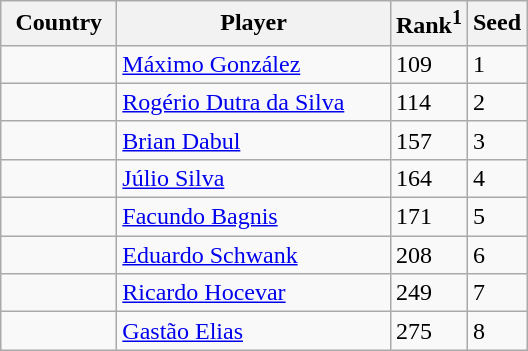<table class="sortable wikitable">
<tr>
<th width="70">Country</th>
<th width="175">Player</th>
<th>Rank<sup>1</sup></th>
<th>Seed</th>
</tr>
<tr>
<td></td>
<td><a href='#'>Máximo González</a></td>
<td>109</td>
<td>1</td>
</tr>
<tr>
<td></td>
<td><a href='#'>Rogério Dutra da Silva</a></td>
<td>114</td>
<td>2</td>
</tr>
<tr>
<td></td>
<td><a href='#'>Brian Dabul</a></td>
<td>157</td>
<td>3</td>
</tr>
<tr>
<td></td>
<td><a href='#'>Júlio Silva</a></td>
<td>164</td>
<td>4</td>
</tr>
<tr>
<td></td>
<td><a href='#'>Facundo Bagnis</a></td>
<td>171</td>
<td>5</td>
</tr>
<tr>
<td></td>
<td><a href='#'>Eduardo Schwank</a></td>
<td>208</td>
<td>6</td>
</tr>
<tr>
<td></td>
<td><a href='#'>Ricardo Hocevar</a></td>
<td>249</td>
<td>7</td>
</tr>
<tr>
<td></td>
<td><a href='#'>Gastão Elias</a></td>
<td>275</td>
<td>8</td>
</tr>
</table>
